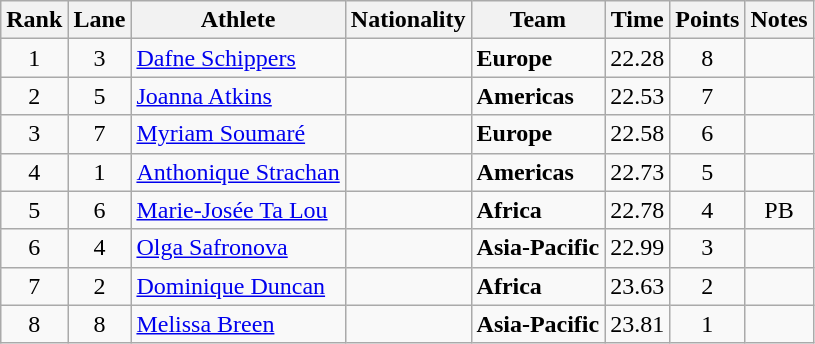<table class="wikitable sortable" style="text-align:center">
<tr>
<th>Rank</th>
<th>Lane</th>
<th>Athlete</th>
<th>Nationality</th>
<th>Team</th>
<th>Time</th>
<th>Points</th>
<th>Notes</th>
</tr>
<tr>
<td>1</td>
<td>3</td>
<td align="left"><a href='#'>Dafne Schippers</a></td>
<td align=left></td>
<td align=left><strong>Europe</strong></td>
<td>22.28</td>
<td>8</td>
<td></td>
</tr>
<tr>
<td>2</td>
<td>5</td>
<td align="left"><a href='#'>Joanna Atkins</a></td>
<td align=left></td>
<td align=left><strong>Americas</strong></td>
<td>22.53</td>
<td>7</td>
<td></td>
</tr>
<tr>
<td>3</td>
<td>7</td>
<td align="left"><a href='#'>Myriam Soumaré</a></td>
<td align=left></td>
<td align=left><strong>Europe</strong></td>
<td>22.58</td>
<td>6</td>
<td></td>
</tr>
<tr>
<td>4</td>
<td>1</td>
<td align="left"><a href='#'>Anthonique Strachan</a></td>
<td align=left></td>
<td align=left><strong>Americas</strong></td>
<td>22.73</td>
<td>5</td>
<td></td>
</tr>
<tr>
<td>5</td>
<td>6</td>
<td align="left"><a href='#'>Marie-Josée Ta Lou</a></td>
<td align=left></td>
<td align=left><strong>Africa</strong></td>
<td>22.78</td>
<td>4</td>
<td>PB</td>
</tr>
<tr>
<td>6</td>
<td>4</td>
<td align="left"><a href='#'>Olga Safronova</a></td>
<td align=left></td>
<td align=left><strong>Asia-Pacific</strong></td>
<td>22.99</td>
<td>3</td>
<td></td>
</tr>
<tr>
<td>7</td>
<td>2</td>
<td align="left"><a href='#'>Dominique Duncan</a></td>
<td align=left></td>
<td align=left><strong>Africa</strong></td>
<td>23.63</td>
<td>2</td>
<td></td>
</tr>
<tr>
<td>8</td>
<td>8</td>
<td align="left"><a href='#'>Melissa Breen</a></td>
<td align=left></td>
<td align=left><strong>Asia-Pacific</strong></td>
<td>23.81</td>
<td>1</td>
<td></td>
</tr>
</table>
